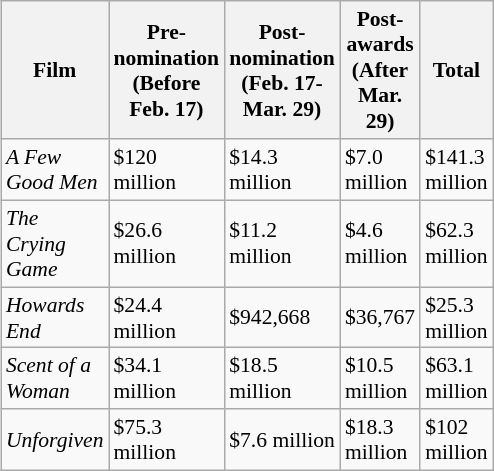<table class="wikitable sortable" style="width:250px; font-size:90%; float:right; margin-left:10px">
<tr>
<th>Film</th>
<th>Pre-nomination<br>(Before Feb. 17)</th>
<th>Post-nomination<br>(Feb. 17-Mar. 29)</th>
<th>Post-awards<br>(After Mar. 29)</th>
<th>Total</th>
</tr>
<tr>
<td><em>A Few Good Men</em></td>
<td>$120 million</td>
<td>$14.3 million</td>
<td>$7.0 million</td>
<td>$141.3 million</td>
</tr>
<tr>
<td><em>The Crying Game</em></td>
<td>$26.6 million</td>
<td>$11.2 million</td>
<td>$4.6 million</td>
<td>$62.3 million</td>
</tr>
<tr>
<td><em>Howards End</em></td>
<td>$24.4 million</td>
<td>$942,668</td>
<td>$36,767</td>
<td>$25.3 million</td>
</tr>
<tr>
<td><em>Scent of a Woman</em></td>
<td>$34.1 million</td>
<td>$18.5 million</td>
<td>$10.5 million</td>
<td>$63.1 million</td>
</tr>
<tr>
<td><em>Unforgiven</em></td>
<td>$75.3 million</td>
<td>$7.6 million</td>
<td>$18.3 million</td>
<td>$102 million</td>
</tr>
</table>
